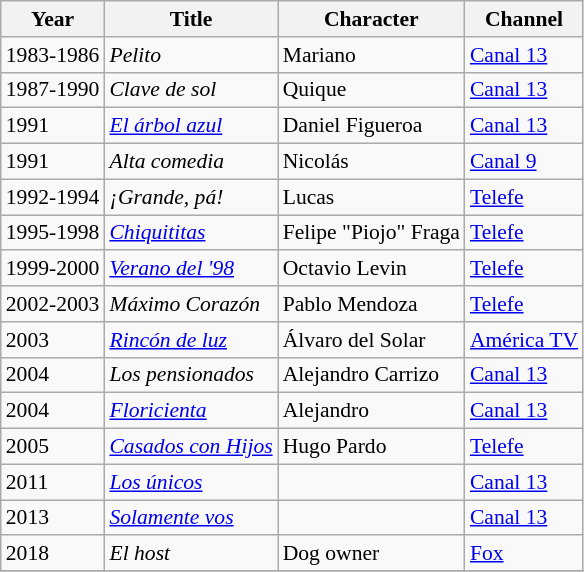<table class="wikitable" style="font-size: 90%;">
<tr>
<th>Year</th>
<th>Title</th>
<th>Character</th>
<th>Channel</th>
</tr>
<tr>
<td>1983-1986</td>
<td><em>Pelito</em></td>
<td>Mariano</td>
<td><a href='#'>Canal 13</a></td>
</tr>
<tr>
<td>1987-1990</td>
<td><em>Clave de sol</em></td>
<td>Quique</td>
<td><a href='#'>Canal 13</a></td>
</tr>
<tr>
<td>1991</td>
<td><em><a href='#'>El árbol azul</a></em></td>
<td>Daniel Figueroa</td>
<td><a href='#'>Canal 13</a></td>
</tr>
<tr>
<td>1991</td>
<td><em>Alta comedia</em></td>
<td>Nicolás</td>
<td><a href='#'>Canal 9</a></td>
</tr>
<tr>
<td>1992-1994</td>
<td><em>¡Grande, pá!</em></td>
<td>Lucas</td>
<td><a href='#'>Telefe</a></td>
</tr>
<tr>
<td>1995-1998</td>
<td><em><a href='#'>Chiquititas</a></em></td>
<td>Felipe "Piojo" Fraga</td>
<td><a href='#'>Telefe</a></td>
</tr>
<tr>
<td>1999-2000</td>
<td><em><a href='#'>Verano del '98</a></em></td>
<td>Octavio Levin</td>
<td><a href='#'>Telefe</a></td>
</tr>
<tr>
<td>2002-2003</td>
<td><em>Máximo Corazón</em></td>
<td>Pablo Mendoza</td>
<td><a href='#'>Telefe</a></td>
</tr>
<tr>
<td>2003</td>
<td><em><a href='#'>Rincón de luz</a></em></td>
<td>Álvaro del Solar</td>
<td><a href='#'>América TV</a></td>
</tr>
<tr>
<td>2004</td>
<td><em>Los pensionados</em></td>
<td>Alejandro Carrizo</td>
<td><a href='#'>Canal 13</a></td>
</tr>
<tr>
<td>2004</td>
<td><em><a href='#'>Floricienta</a></em></td>
<td>Alejandro</td>
<td><a href='#'>Canal 13</a></td>
</tr>
<tr>
<td>2005</td>
<td><em><a href='#'>Casados con Hijos</a></em></td>
<td>Hugo Pardo</td>
<td><a href='#'>Telefe</a></td>
</tr>
<tr>
<td>2011</td>
<td><em><a href='#'>Los únicos</a></em></td>
<td></td>
<td><a href='#'>Canal 13</a></td>
</tr>
<tr>
<td>2013</td>
<td><em><a href='#'>Solamente vos</a></em></td>
<td></td>
<td><a href='#'>Canal 13</a></td>
</tr>
<tr>
<td>2018</td>
<td><em>El host</em></td>
<td>Dog owner</td>
<td><a href='#'>Fox</a></td>
</tr>
<tr>
</tr>
</table>
